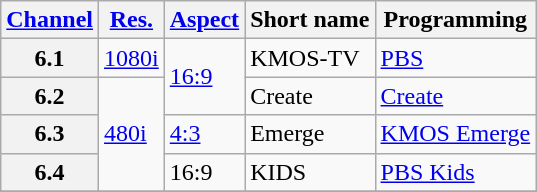<table class="wikitable">
<tr>
<th><a href='#'>Channel</a></th>
<th><a href='#'>Res.</a></th>
<th><a href='#'>Aspect</a></th>
<th>Short name</th>
<th>Programming</th>
</tr>
<tr>
<th scope = "row">6.1</th>
<td><a href='#'>1080i</a></td>
<td rowspan=2><a href='#'>16:9</a></td>
<td>KMOS-TV</td>
<td><a href='#'>PBS</a></td>
</tr>
<tr>
<th scope = "row">6.2</th>
<td rowspan=3><a href='#'>480i</a></td>
<td>Create</td>
<td><a href='#'>Create</a></td>
</tr>
<tr>
<th scope = "row">6.3</th>
<td><a href='#'>4:3</a></td>
<td>Emerge</td>
<td><a href='#'>KMOS Emerge</a></td>
</tr>
<tr>
<th scope = "row">6.4</th>
<td>16:9</td>
<td>KIDS</td>
<td><a href='#'>PBS Kids</a></td>
</tr>
<tr>
</tr>
</table>
